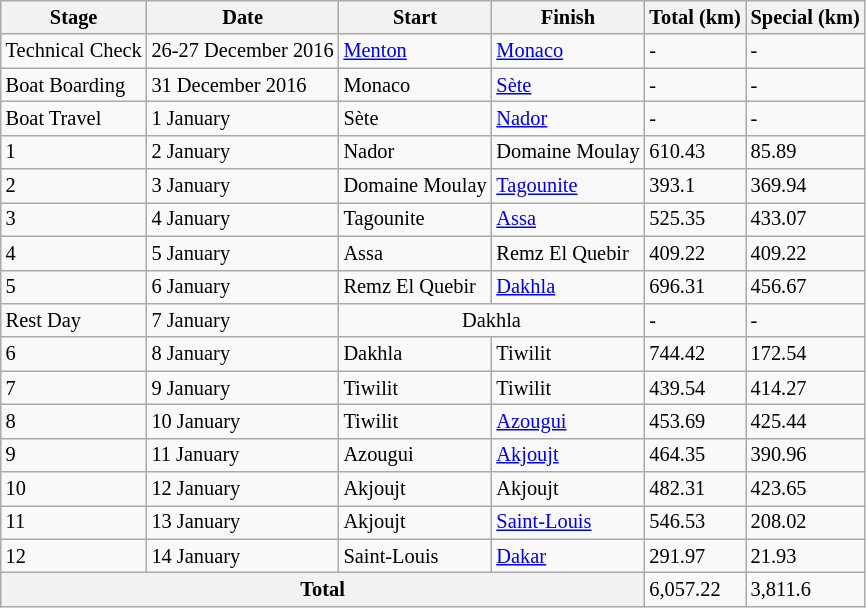<table class="wikitable" style="font-size: 85%;">
<tr>
<th>Stage</th>
<th>Date</th>
<th>Start</th>
<th>Finish</th>
<th>Total (km)</th>
<th>Special (km)</th>
</tr>
<tr>
<td>Technical Check</td>
<td>26-27 December 2016</td>
<td> <a href='#'>Menton</a></td>
<td> <a href='#'>Monaco</a></td>
<td>-</td>
<td>-</td>
</tr>
<tr>
<td>Boat Boarding</td>
<td>31 December 2016</td>
<td> Monaco</td>
<td> <a href='#'>Sète</a></td>
<td>-</td>
<td>-</td>
</tr>
<tr>
<td>Boat Travel</td>
<td>1 January</td>
<td> Sète</td>
<td> <a href='#'>Nador</a></td>
<td>-</td>
<td>-</td>
</tr>
<tr>
<td>1</td>
<td>2 January</td>
<td> Nador</td>
<td> Domaine Moulay</td>
<td>610.43</td>
<td>85.89</td>
</tr>
<tr>
<td>2</td>
<td>3 January</td>
<td> Domaine Moulay</td>
<td> <a href='#'>Tagounite</a></td>
<td>393.1</td>
<td>369.94</td>
</tr>
<tr>
<td>3</td>
<td>4 January</td>
<td> Tagounite</td>
<td> <a href='#'>Assa</a></td>
<td>525.35</td>
<td>433.07</td>
</tr>
<tr>
<td>4</td>
<td>5 January</td>
<td> Assa</td>
<td> Remz El Quebir</td>
<td>409.22</td>
<td>409.22</td>
</tr>
<tr>
<td>5</td>
<td>6 January</td>
<td> Remz El Quebir</td>
<td> <a href='#'>Dakhla</a></td>
<td>696.31</td>
<td>456.67</td>
</tr>
<tr>
<td>Rest Day</td>
<td>7 January</td>
<td colspan="2" style="text-align: center;"> Dakhla</td>
<td>-</td>
<td>-</td>
</tr>
<tr>
<td>6</td>
<td>8 January</td>
<td> Dakhla</td>
<td> Tiwilit</td>
<td>744.42</td>
<td>172.54</td>
</tr>
<tr>
<td>7</td>
<td>9 January</td>
<td> Tiwilit</td>
<td> Tiwilit</td>
<td>439.54</td>
<td>414.27</td>
</tr>
<tr>
<td>8</td>
<td>10 January</td>
<td> Tiwilit</td>
<td> <a href='#'>Azougui</a></td>
<td>453.69</td>
<td>425.44</td>
</tr>
<tr>
<td>9</td>
<td>11 January</td>
<td> Azougui</td>
<td> <a href='#'>Akjoujt</a></td>
<td>464.35</td>
<td>390.96</td>
</tr>
<tr>
<td>10</td>
<td>12 January</td>
<td> Akjoujt</td>
<td> Akjoujt</td>
<td>482.31</td>
<td>423.65</td>
</tr>
<tr>
<td>11</td>
<td>13 January</td>
<td> Akjoujt</td>
<td> <a href='#'>Saint-Louis</a></td>
<td>546.53</td>
<td>208.02</td>
</tr>
<tr>
<td>12</td>
<td>14 January</td>
<td> Saint-Louis</td>
<td> <a href='#'>Dakar</a></td>
<td>291.97</td>
<td>21.93</td>
</tr>
<tr>
<th colspan="4">Total</th>
<td>6,057.22</td>
<td>3,811.6</td>
</tr>
</table>
